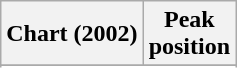<table class="wikitable">
<tr>
<th>Chart (2002)</th>
<th>Peak<br>position</th>
</tr>
<tr>
</tr>
<tr>
</tr>
</table>
